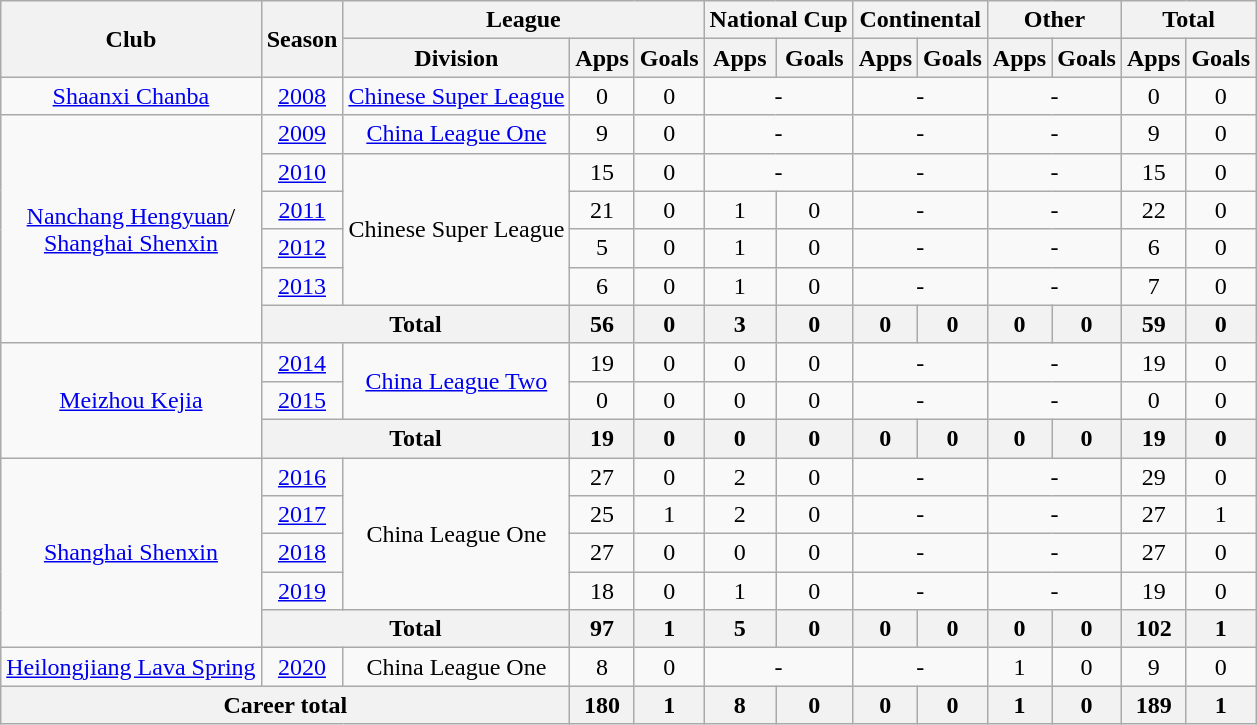<table class="wikitable" style="text-align: center">
<tr>
<th rowspan="2">Club</th>
<th rowspan="2">Season</th>
<th colspan="3">League</th>
<th colspan="2">National Cup</th>
<th colspan="2">Continental</th>
<th colspan="2">Other</th>
<th colspan="2">Total</th>
</tr>
<tr>
<th>Division</th>
<th>Apps</th>
<th>Goals</th>
<th>Apps</th>
<th>Goals</th>
<th>Apps</th>
<th>Goals</th>
<th>Apps</th>
<th>Goals</th>
<th>Apps</th>
<th>Goals</th>
</tr>
<tr>
<td><a href='#'>Shaanxi Chanba</a></td>
<td><a href='#'>2008</a></td>
<td><a href='#'>Chinese Super League</a></td>
<td>0</td>
<td>0</td>
<td colspan="2">-</td>
<td colspan="2">-</td>
<td colspan="2">-</td>
<td>0</td>
<td>0</td>
</tr>
<tr>
<td rowspan=6><a href='#'>Nanchang Hengyuan</a>/<br><a href='#'>Shanghai Shenxin</a></td>
<td><a href='#'>2009</a></td>
<td><a href='#'>China League One</a></td>
<td>9</td>
<td>0</td>
<td colspan="2">-</td>
<td colspan="2">-</td>
<td colspan="2">-</td>
<td>9</td>
<td>0</td>
</tr>
<tr>
<td><a href='#'>2010</a></td>
<td rowspan="4">Chinese Super League</td>
<td>15</td>
<td>0</td>
<td colspan="2">-</td>
<td colspan="2">-</td>
<td colspan="2">-</td>
<td>15</td>
<td>0</td>
</tr>
<tr>
<td><a href='#'>2011</a></td>
<td>21</td>
<td>0</td>
<td>1</td>
<td>0</td>
<td colspan="2">-</td>
<td colspan="2">-</td>
<td>22</td>
<td>0</td>
</tr>
<tr>
<td><a href='#'>2012</a></td>
<td>5</td>
<td>0</td>
<td>1</td>
<td>0</td>
<td colspan="2">-</td>
<td colspan="2">-</td>
<td>6</td>
<td>0</td>
</tr>
<tr>
<td><a href='#'>2013</a></td>
<td>6</td>
<td>0</td>
<td>1</td>
<td>0</td>
<td colspan="2">-</td>
<td colspan="2">-</td>
<td>7</td>
<td>0</td>
</tr>
<tr>
<th colspan="2"><strong>Total</strong></th>
<th>56</th>
<th>0</th>
<th>3</th>
<th>0</th>
<th>0</th>
<th>0</th>
<th>0</th>
<th>0</th>
<th>59</th>
<th>0</th>
</tr>
<tr>
<td rowspan=3><a href='#'>Meizhou Kejia</a></td>
<td><a href='#'>2014</a></td>
<td rowspan="2"><a href='#'>China League Two</a></td>
<td>19</td>
<td>0</td>
<td>0</td>
<td>0</td>
<td colspan="2">-</td>
<td colspan="2">-</td>
<td>19</td>
<td>0</td>
</tr>
<tr>
<td><a href='#'>2015</a></td>
<td>0</td>
<td>0</td>
<td>0</td>
<td>0</td>
<td colspan="2">-</td>
<td colspan="2">-</td>
<td>0</td>
<td>0</td>
</tr>
<tr>
<th colspan="2"><strong>Total</strong></th>
<th>19</th>
<th>0</th>
<th>0</th>
<th>0</th>
<th>0</th>
<th>0</th>
<th>0</th>
<th>0</th>
<th>19</th>
<th>0</th>
</tr>
<tr>
<td rowspan=5><a href='#'>Shanghai Shenxin</a></td>
<td><a href='#'>2016</a></td>
<td rowspan="4">China League One</td>
<td>27</td>
<td>0</td>
<td>2</td>
<td>0</td>
<td colspan="2">-</td>
<td colspan="2">-</td>
<td>29</td>
<td>0</td>
</tr>
<tr>
<td><a href='#'>2017</a></td>
<td>25</td>
<td>1</td>
<td>2</td>
<td>0</td>
<td colspan="2">-</td>
<td colspan="2">-</td>
<td>27</td>
<td>1</td>
</tr>
<tr>
<td><a href='#'>2018</a></td>
<td>27</td>
<td>0</td>
<td>0</td>
<td>0</td>
<td colspan="2">-</td>
<td colspan="2">-</td>
<td>27</td>
<td>0</td>
</tr>
<tr>
<td><a href='#'>2019</a></td>
<td>18</td>
<td>0</td>
<td>1</td>
<td>0</td>
<td colspan="2">-</td>
<td colspan="2">-</td>
<td>19</td>
<td>0</td>
</tr>
<tr>
<th colspan="2"><strong>Total</strong></th>
<th>97</th>
<th>1</th>
<th>5</th>
<th>0</th>
<th>0</th>
<th>0</th>
<th>0</th>
<th>0</th>
<th>102</th>
<th>1</th>
</tr>
<tr>
<td><a href='#'>Heilongjiang Lava Spring</a></td>
<td><a href='#'>2020</a></td>
<td>China League One</td>
<td>8</td>
<td>0</td>
<td colspan="2">-</td>
<td colspan="2">-</td>
<td>1</td>
<td>0</td>
<td>9</td>
<td>0</td>
</tr>
<tr>
<th colspan=3>Career total</th>
<th>180</th>
<th>1</th>
<th>8</th>
<th>0</th>
<th>0</th>
<th>0</th>
<th>1</th>
<th>0</th>
<th>189</th>
<th>1</th>
</tr>
</table>
